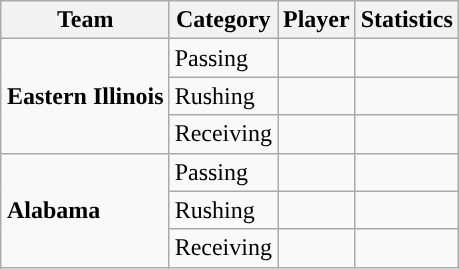<table class="wikitable" style="float: right;">
<tr>
<th>Team</th>
<th>Category</th>
<th>Player</th>
<th>Statistics</th>
</tr>
<tr>
<td rowspan=3><strong>Eastern Illinois</strong></td>
<td>Passing</td>
<td></td>
<td></td>
</tr>
<tr>
<td>Rushing</td>
<td></td>
<td></td>
</tr>
<tr>
<td>Receiving</td>
<td></td>
<td></td>
</tr>
<tr>
<td rowspan=3><strong>Alabama</strong></td>
<td>Passing</td>
<td></td>
<td></td>
</tr>
<tr>
<td>Rushing</td>
<td></td>
<td></td>
</tr>
<tr>
<td>Receiving</td>
<td></td>
<td></td>
</tr>
</table>
